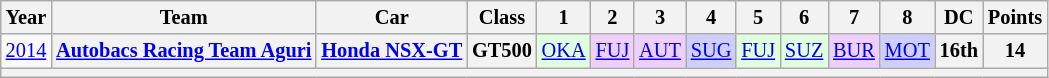<table class="wikitable" style="text-align:center; font-size:85%">
<tr>
<th>Year</th>
<th>Team</th>
<th>Car</th>
<th>Class</th>
<th>1</th>
<th>2</th>
<th>3</th>
<th>4</th>
<th>5</th>
<th>6</th>
<th>7</th>
<th>8</th>
<th>DC</th>
<th>Points</th>
</tr>
<tr>
<td><a href='#'>2014</a></td>
<th nowrap><a href='#'>Autobacs Racing Team Aguri</a></th>
<th nowrap><a href='#'>Honda NSX-GT</a></th>
<th>GT500</th>
<td style="background:#DFFFDF;"><a href='#'>OKA</a><br></td>
<td style="background:#EFCFFF;"><a href='#'>FUJ</a><br></td>
<td style="background:#EFCFFF;"><a href='#'>AUT</a><br></td>
<td style="background:#CFCFFF;"><a href='#'>SUG</a><br></td>
<td style="background:#DFFFDF;"><a href='#'>FUJ</a><br></td>
<td style="background:#DFFFDF;"><a href='#'>SUZ</a><br></td>
<td style="background:#EFCFFF;"><a href='#'>BUR</a><br></td>
<td style="background:#CFCFFF;"><a href='#'>MOT</a><br></td>
<th>16th</th>
<th>14</th>
</tr>
<tr>
<th colspan="14"></th>
</tr>
</table>
